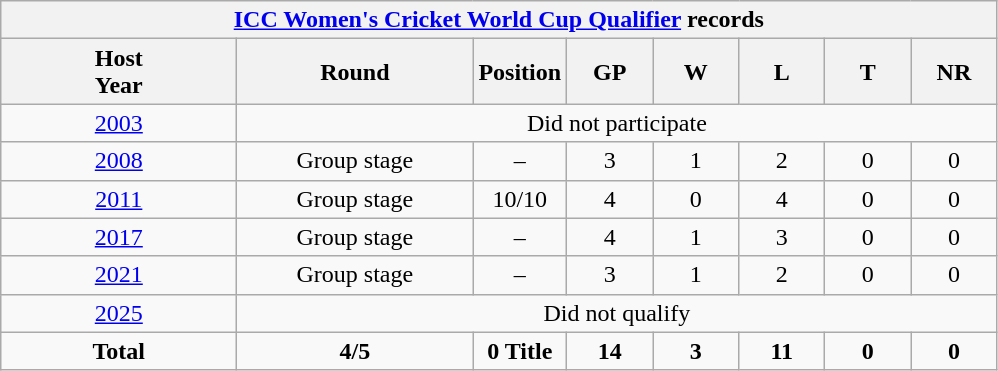<table class="wikitable" style="text-align: center; width=900px;">
<tr>
<th colspan=9><a href='#'>ICC Women's Cricket World Cup Qualifier</a> records</th>
</tr>
<tr>
<th width=150>Host<br>Year</th>
<th width=150>Round</th>
<th width=50>Position</th>
<th width=50>GP</th>
<th width=50>W</th>
<th width=50>L</th>
<th width=50>T</th>
<th width=50>NR</th>
</tr>
<tr>
<td> <a href='#'>2003</a></td>
<td colspan=8 rowspan=1>Did not participate</td>
</tr>
<tr>
<td> <a href='#'>2008</a></td>
<td>Group stage</td>
<td>–</td>
<td>3</td>
<td>1</td>
<td>2</td>
<td>0</td>
<td>0</td>
</tr>
<tr>
<td> <a href='#'>2011</a></td>
<td>Group stage</td>
<td>10/10</td>
<td>4</td>
<td>0</td>
<td>4</td>
<td>0</td>
<td>0</td>
</tr>
<tr>
<td> <a href='#'>2017</a></td>
<td>Group stage</td>
<td>–</td>
<td>4</td>
<td>1</td>
<td>3</td>
<td>0</td>
<td>0</td>
</tr>
<tr>
<td> <a href='#'>2021</a></td>
<td>Group stage</td>
<td>–</td>
<td>3</td>
<td>1</td>
<td>2</td>
<td>0</td>
<td>0</td>
</tr>
<tr>
<td> <a href='#'>2025</a></td>
<td colspan=8>Did not qualify</td>
</tr>
<tr>
<td><strong>Total</strong></td>
<td><strong>4/5</strong></td>
<td><strong>0 Title</strong></td>
<td><strong>14</strong></td>
<td><strong>3</strong></td>
<td><strong>11</strong></td>
<td><strong>0</strong></td>
<td><strong>0</strong></td>
</tr>
</table>
